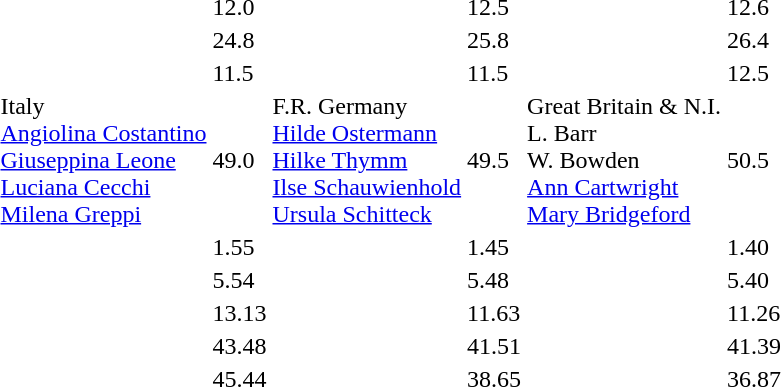<table>
<tr>
<td></td>
<td></td>
<td>12.0</td>
<td></td>
<td>12.5</td>
<td></td>
<td>12.6</td>
</tr>
<tr>
<td></td>
<td></td>
<td>24.8</td>
<td></td>
<td>25.8</td>
<td></td>
<td>26.4</td>
</tr>
<tr>
<td></td>
<td></td>
<td>11.5</td>
<td></td>
<td>11.5</td>
<td></td>
<td>12.5</td>
</tr>
<tr>
<td></td>
<td>Italy<br><a href='#'>Angiolina Costantino</a><br><a href='#'>Giuseppina Leone</a><br><a href='#'>Luciana Cecchi</a><br><a href='#'>Milena Greppi</a></td>
<td>49.0</td>
<td>F.R. Germany<br><a href='#'>Hilde Ostermann</a><br><a href='#'>Hilke Thymm</a><br><a href='#'>Ilse Schauwienhold</a><br><a href='#'>Ursula Schitteck</a></td>
<td>49.5</td>
<td>Great Britain & N.I.<br>L. Barr<br>W. Bowden<br><a href='#'>Ann Cartwright</a><br><a href='#'>Mary Bridgeford</a></td>
<td>50.5</td>
</tr>
<tr>
<td></td>
<td></td>
<td>1.55</td>
<td></td>
<td>1.45</td>
<td></td>
<td>1.40</td>
</tr>
<tr>
<td></td>
<td></td>
<td>5.54</td>
<td></td>
<td>5.48</td>
<td></td>
<td>5.40</td>
</tr>
<tr>
<td></td>
<td></td>
<td>13.13</td>
<td></td>
<td>11.63</td>
<td></td>
<td>11.26</td>
</tr>
<tr>
<td></td>
<td></td>
<td>43.48</td>
<td></td>
<td>41.51</td>
<td></td>
<td>41.39</td>
</tr>
<tr>
<td></td>
<td></td>
<td>45.44</td>
<td></td>
<td>38.65</td>
<td></td>
<td>36.87</td>
</tr>
</table>
